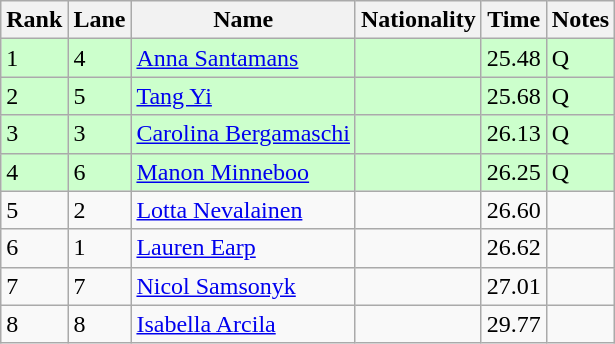<table class="wikitable">
<tr>
<th>Rank</th>
<th>Lane</th>
<th>Name</th>
<th>Nationality</th>
<th>Time</th>
<th>Notes</th>
</tr>
<tr bgcolor=ccffcc>
<td>1</td>
<td>4</td>
<td><a href='#'>Anna Santamans</a></td>
<td></td>
<td>25.48</td>
<td>Q</td>
</tr>
<tr bgcolor=ccffcc>
<td>2</td>
<td>5</td>
<td><a href='#'>Tang Yi</a></td>
<td></td>
<td>25.68</td>
<td>Q</td>
</tr>
<tr bgcolor=ccffcc>
<td>3</td>
<td>3</td>
<td><a href='#'>Carolina Bergamaschi</a></td>
<td></td>
<td>26.13</td>
<td>Q</td>
</tr>
<tr bgcolor=ccffcc>
<td>4</td>
<td>6</td>
<td><a href='#'>Manon Minneboo</a></td>
<td></td>
<td>26.25</td>
<td>Q</td>
</tr>
<tr>
<td>5</td>
<td>2</td>
<td><a href='#'>Lotta Nevalainen</a></td>
<td></td>
<td>26.60</td>
<td></td>
</tr>
<tr>
<td>6</td>
<td>1</td>
<td><a href='#'>Lauren Earp</a></td>
<td></td>
<td>26.62</td>
<td></td>
</tr>
<tr>
<td>7</td>
<td>7</td>
<td><a href='#'>Nicol Samsonyk</a></td>
<td></td>
<td>27.01</td>
<td></td>
</tr>
<tr>
<td>8</td>
<td>8</td>
<td><a href='#'>Isabella Arcila</a></td>
<td></td>
<td>29.77</td>
<td></td>
</tr>
</table>
